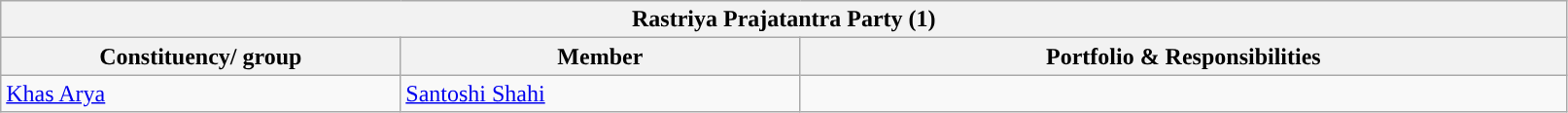<table class="wikitable">
<tr>
<th colspan="3" style="width: 800pt; background:">Rastriya Prajatantra Party (1)</th>
</tr>
<tr>
<th style="width:200pt;">Constituency/ group</th>
<th style="width:200pt;">Member</th>
<th>Portfolio & Responsibilities</th>
</tr>
<tr>
<td><a href='#'>Khas Arya</a></td>
<td><a href='#'>Santoshi Shahi</a></td>
<td></td>
</tr>
</table>
